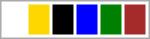<table style=" width: 100px; border: 1px solid #aaaaaa">
<tr>
<td style="background-color:white"> </td>
<td style="background-color:gold"> </td>
<td style="background-color:black"> </td>
<td style="background-color:blue"> </td>
<td style="background-color:green"> </td>
<td style="background-color:brown"> </td>
</tr>
</table>
